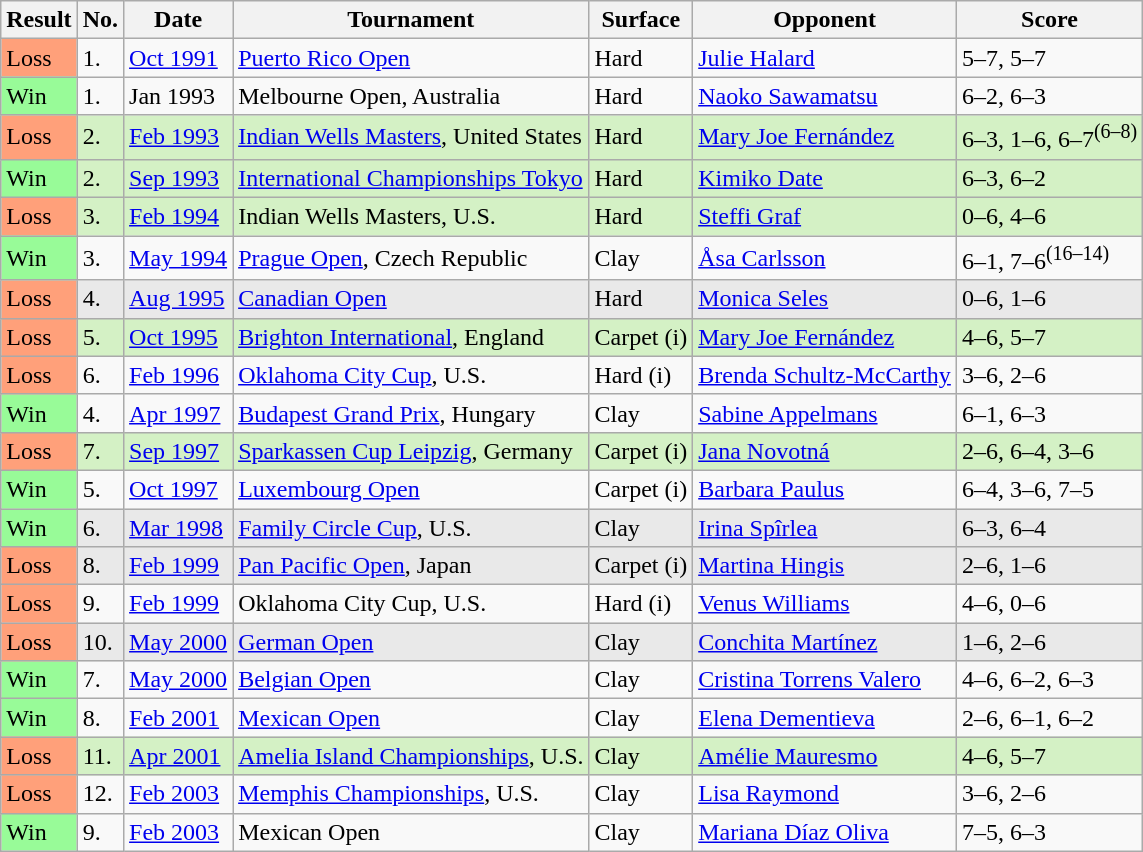<table class="wikitable sortable">
<tr>
<th>Result</th>
<th>No.</th>
<th>Date</th>
<th>Tournament</th>
<th>Surface</th>
<th>Opponent</th>
<th class="unsortable">Score</th>
</tr>
<tr>
<td style="background:#ffa07a;">Loss</td>
<td>1.</td>
<td><a href='#'>Oct 1991</a></td>
<td><a href='#'>Puerto Rico Open</a></td>
<td>Hard</td>
<td> <a href='#'>Julie Halard</a></td>
<td>5–7, 5–7</td>
</tr>
<tr>
<td style="background:#98fb98;">Win</td>
<td>1.</td>
<td>Jan 1993</td>
<td>Melbourne Open, Australia</td>
<td>Hard</td>
<td> <a href='#'>Naoko Sawamatsu</a></td>
<td>6–2, 6–3</td>
</tr>
<tr style="background:#d4f1c5;">
<td style="background:#ffa07a;">Loss</td>
<td>2.</td>
<td><a href='#'>Feb 1993</a></td>
<td><a href='#'>Indian Wells Masters</a>, United States</td>
<td>Hard</td>
<td> <a href='#'>Mary Joe Fernández</a></td>
<td>6–3, 1–6, 6–7<sup>(6–8)</sup></td>
</tr>
<tr style="background:#d4f1c5;">
<td style="background:#98fb98;">Win</td>
<td>2.</td>
<td><a href='#'>Sep 1993</a></td>
<td><a href='#'>International Championships Tokyo</a></td>
<td>Hard</td>
<td> <a href='#'>Kimiko Date</a></td>
<td>6–3, 6–2</td>
</tr>
<tr style="background:#d4f1c5;">
<td style="background:#ffa07a;">Loss</td>
<td>3.</td>
<td><a href='#'>Feb 1994</a></td>
<td>Indian Wells Masters, U.S.</td>
<td>Hard</td>
<td> <a href='#'>Steffi Graf</a></td>
<td>0–6, 4–6</td>
</tr>
<tr>
<td style="background:#98fb98;">Win</td>
<td>3.</td>
<td><a href='#'>May 1994</a></td>
<td><a href='#'>Prague Open</a>, Czech Republic</td>
<td>Clay</td>
<td> <a href='#'>Åsa Carlsson</a></td>
<td>6–1, 7–6<sup>(16–14)</sup></td>
</tr>
<tr style="background:#e9e9e9;">
<td style="background:#ffa07a;">Loss</td>
<td>4.</td>
<td><a href='#'>Aug 1995</a></td>
<td><a href='#'>Canadian Open</a></td>
<td>Hard</td>
<td> <a href='#'>Monica Seles</a></td>
<td>0–6, 1–6</td>
</tr>
<tr style="background:#d4f1c5;">
<td style="background:#ffa07a;">Loss</td>
<td>5.</td>
<td><a href='#'>Oct 1995</a></td>
<td><a href='#'>Brighton International</a>, England</td>
<td>Carpet (i)</td>
<td> <a href='#'>Mary Joe Fernández</a></td>
<td>4–6, 5–7</td>
</tr>
<tr>
<td style="background:#ffa07a;">Loss</td>
<td>6.</td>
<td><a href='#'>Feb 1996</a></td>
<td><a href='#'>Oklahoma City Cup</a>, U.S.</td>
<td>Hard (i)</td>
<td> <a href='#'>Brenda Schultz-McCarthy</a></td>
<td>3–6, 2–6</td>
</tr>
<tr>
<td style="background:#98fb98;">Win</td>
<td>4.</td>
<td><a href='#'>Apr 1997</a></td>
<td><a href='#'>Budapest Grand Prix</a>, Hungary</td>
<td>Clay</td>
<td> <a href='#'>Sabine Appelmans</a></td>
<td>6–1, 6–3</td>
</tr>
<tr style="background:#d4f1c5;">
<td style="background:#ffa07a;">Loss</td>
<td>7.</td>
<td><a href='#'>Sep 1997</a></td>
<td><a href='#'>Sparkassen Cup Leipzig</a>, Germany</td>
<td>Carpet (i)</td>
<td> <a href='#'>Jana Novotná</a></td>
<td>2–6, 6–4, 3–6</td>
</tr>
<tr>
<td style="background:#98fb98;">Win</td>
<td>5.</td>
<td><a href='#'>Oct 1997</a></td>
<td><a href='#'>Luxembourg Open</a></td>
<td>Carpet (i)</td>
<td> <a href='#'>Barbara Paulus</a></td>
<td>6–4, 3–6, 7–5</td>
</tr>
<tr style="background:#e9e9e9;">
<td style="background:#98fb98;">Win</td>
<td>6.</td>
<td><a href='#'>Mar 1998</a></td>
<td><a href='#'>Family Circle Cup</a>, U.S.</td>
<td>Clay</td>
<td> <a href='#'>Irina Spîrlea</a></td>
<td>6–3, 6–4</td>
</tr>
<tr style="background:#e9e9e9;">
<td style="background:#ffa07a;">Loss</td>
<td>8.</td>
<td><a href='#'>Feb 1999</a></td>
<td><a href='#'>Pan Pacific Open</a>, Japan</td>
<td>Carpet (i)</td>
<td> <a href='#'>Martina Hingis</a></td>
<td>2–6, 1–6</td>
</tr>
<tr>
<td style="background:#ffa07a;">Loss</td>
<td>9.</td>
<td><a href='#'>Feb 1999</a></td>
<td>Oklahoma City Cup, U.S.</td>
<td>Hard (i)</td>
<td> <a href='#'>Venus Williams</a></td>
<td>4–6, 0–6</td>
</tr>
<tr style="background:#e9e9e9;">
<td style="background:#ffa07a;">Loss</td>
<td>10.</td>
<td><a href='#'>May 2000</a></td>
<td><a href='#'>German Open</a></td>
<td>Clay</td>
<td> <a href='#'>Conchita Martínez</a></td>
<td>1–6, 2–6</td>
</tr>
<tr>
<td style="background:#98fb98;">Win</td>
<td>7.</td>
<td><a href='#'>May 2000</a></td>
<td><a href='#'>Belgian Open</a></td>
<td>Clay</td>
<td> <a href='#'>Cristina Torrens Valero</a></td>
<td>4–6, 6–2, 6–3</td>
</tr>
<tr>
<td style="background:#98fb98;">Win</td>
<td>8.</td>
<td><a href='#'>Feb 2001</a></td>
<td><a href='#'>Mexican Open</a></td>
<td>Clay</td>
<td> <a href='#'>Elena Dementieva</a></td>
<td>2–6, 6–1, 6–2</td>
</tr>
<tr style="background:#d4f1c5;">
<td style="background:#ffa07a;">Loss</td>
<td>11.</td>
<td><a href='#'>Apr 2001</a></td>
<td><a href='#'>Amelia Island Championships</a>, U.S.</td>
<td>Clay</td>
<td> <a href='#'>Amélie Mauresmo</a></td>
<td>4–6, 5–7</td>
</tr>
<tr>
<td style="background:#ffa07a;">Loss</td>
<td>12.</td>
<td><a href='#'>Feb 2003</a></td>
<td><a href='#'>Memphis Championships</a>, U.S.</td>
<td>Clay</td>
<td> <a href='#'>Lisa Raymond</a></td>
<td>3–6, 2–6</td>
</tr>
<tr>
<td style="background:#98fb98;">Win</td>
<td>9.</td>
<td><a href='#'>Feb 2003</a></td>
<td>Mexican Open</td>
<td>Clay</td>
<td> <a href='#'>Mariana Díaz Oliva</a></td>
<td>7–5, 6–3</td>
</tr>
</table>
